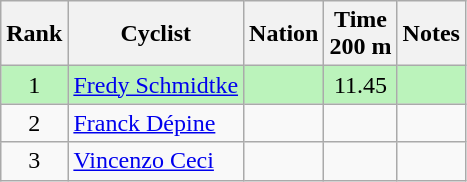<table class="wikitable sortable" style="text-align:center">
<tr>
<th>Rank</th>
<th>Cyclist</th>
<th>Nation</th>
<th>Time<br>200 m</th>
<th>Notes</th>
</tr>
<tr bgcolor=bbf3bb>
<td>1</td>
<td align=left><a href='#'>Fredy Schmidtke</a></td>
<td align=left></td>
<td>11.45</td>
<td></td>
</tr>
<tr>
<td>2</td>
<td align=left><a href='#'>Franck Dépine</a></td>
<td align=left></td>
<td></td>
<td></td>
</tr>
<tr>
<td>3</td>
<td align=left><a href='#'>Vincenzo Ceci</a></td>
<td align=left></td>
<td></td>
<td></td>
</tr>
</table>
